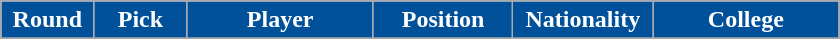<table class="wikitable sortable sortable">
<tr>
<th style="background:#00519a; color:white" width="10%">Round</th>
<th style="background:#00519a; color:white" width="10%">Pick</th>
<th style="background:#00519a; color:white" width="20%">Player</th>
<th style="background:#00519a; color:white" width="15%">Position</th>
<th style="background:#00519a; color:white" width="15%">Nationality</th>
<th style="background:#00519a; color:white" width="20%">College</th>
</tr>
<tr>
</tr>
</table>
